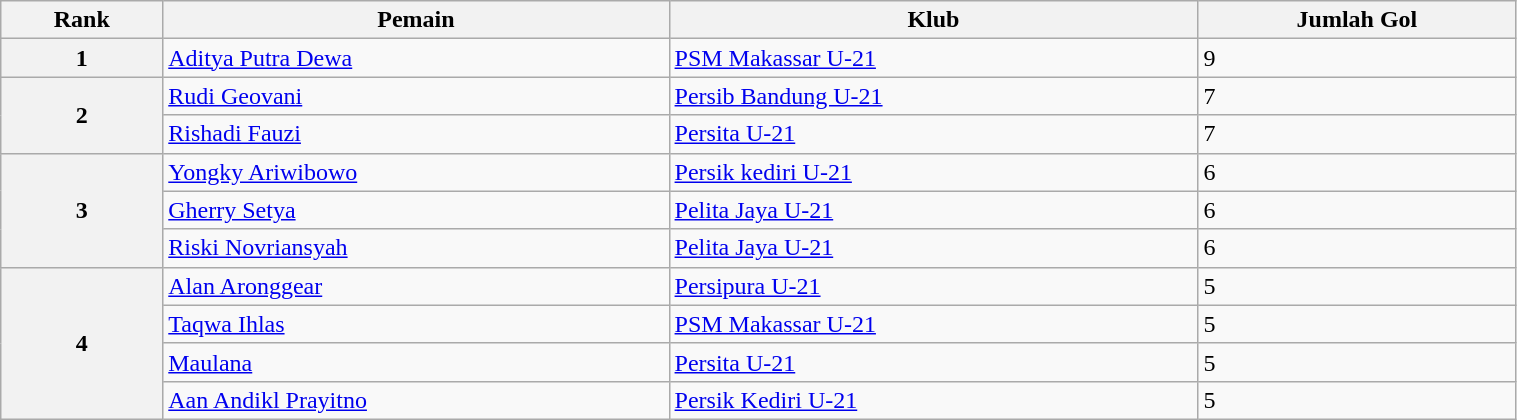<table class="wikitable" style="width:80%;">
<tr>
<th>Rank</th>
<th>Pemain</th>
<th>Klub</th>
<th>Jumlah Gol</th>
</tr>
<tr>
<th>1</th>
<td><a href='#'>Aditya Putra Dewa</a></td>
<td><a href='#'>PSM Makassar U-21</a></td>
<td>9</td>
</tr>
<tr>
<th rowspan="2">2</th>
<td><a href='#'>Rudi Geovani</a></td>
<td><a href='#'>Persib Bandung U-21</a></td>
<td>7</td>
</tr>
<tr>
<td><a href='#'>Rishadi Fauzi</a></td>
<td><a href='#'>Persita U-21</a></td>
<td>7</td>
</tr>
<tr>
<th rowspan="3">3</th>
<td><a href='#'>Yongky Ariwibowo</a></td>
<td><a href='#'>Persik kediri U-21</a></td>
<td>6</td>
</tr>
<tr>
<td><a href='#'>Gherry Setya</a></td>
<td><a href='#'>Pelita Jaya U-21</a></td>
<td>6</td>
</tr>
<tr>
<td><a href='#'>Riski Novriansyah</a></td>
<td><a href='#'>Pelita Jaya U-21</a></td>
<td>6</td>
</tr>
<tr>
<th rowspan="4">4</th>
<td><a href='#'>Alan Aronggear</a></td>
<td><a href='#'>Persipura U-21</a></td>
<td>5</td>
</tr>
<tr>
<td><a href='#'>Taqwa Ihlas</a></td>
<td><a href='#'>PSM Makassar U-21</a></td>
<td>5</td>
</tr>
<tr>
<td><a href='#'>Maulana</a></td>
<td><a href='#'>Persita U-21</a></td>
<td>5</td>
</tr>
<tr>
<td><a href='#'>Aan Andikl Prayitno</a></td>
<td><a href='#'>Persik Kediri U-21</a></td>
<td>5</td>
</tr>
</table>
